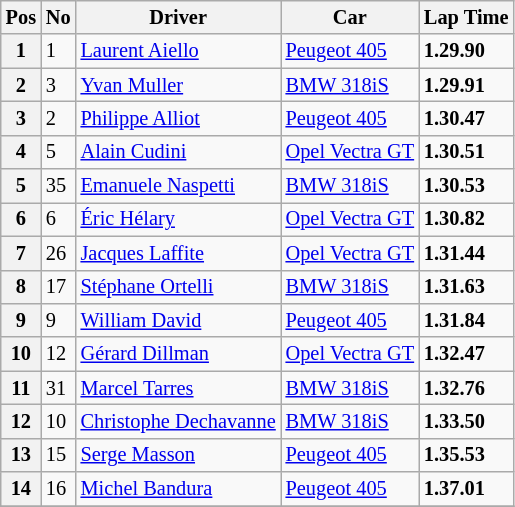<table class="wikitable" style="font-size: 85%;">
<tr>
<th>Pos</th>
<th>No</th>
<th>Driver</th>
<th>Car</th>
<th>Lap Time</th>
</tr>
<tr>
<th>1</th>
<td>1</td>
<td> <a href='#'>Laurent Aiello</a></td>
<td><a href='#'>Peugeot 405</a></td>
<td><strong>1.29.90</strong></td>
</tr>
<tr>
<th>2</th>
<td>3</td>
<td> <a href='#'>Yvan Muller</a></td>
<td><a href='#'>BMW 318iS</a></td>
<td><strong>1.29.91</strong></td>
</tr>
<tr>
<th>3</th>
<td>2</td>
<td> <a href='#'>Philippe Alliot</a></td>
<td><a href='#'>Peugeot 405</a></td>
<td><strong>1.30.47</strong></td>
</tr>
<tr>
<th>4</th>
<td>5</td>
<td> <a href='#'>Alain Cudini</a></td>
<td><a href='#'> Opel Vectra GT</a></td>
<td><strong>1.30.51</strong></td>
</tr>
<tr>
<th>5</th>
<td>35</td>
<td> <a href='#'>Emanuele Naspetti</a></td>
<td><a href='#'>BMW 318iS</a></td>
<td><strong>1.30.53</strong></td>
</tr>
<tr>
<th>6</th>
<td>6</td>
<td> <a href='#'>Éric Hélary</a></td>
<td><a href='#'> Opel Vectra GT</a></td>
<td><strong>1.30.82</strong></td>
</tr>
<tr>
<th>7</th>
<td>26</td>
<td> <a href='#'>Jacques Laffite</a></td>
<td><a href='#'> Opel Vectra GT</a></td>
<td><strong>1.31.44</strong></td>
</tr>
<tr>
<th>8</th>
<td>17</td>
<td> <a href='#'>Stéphane Ortelli</a></td>
<td><a href='#'>BMW 318iS</a></td>
<td><strong>1.31.63</strong></td>
</tr>
<tr>
<th>9</th>
<td>9</td>
<td> <a href='#'>William David</a></td>
<td><a href='#'>Peugeot 405</a></td>
<td><strong>1.31.84</strong></td>
</tr>
<tr>
<th>10</th>
<td>12</td>
<td> <a href='#'>Gérard Dillman</a></td>
<td><a href='#'> Opel Vectra GT</a></td>
<td><strong>1.32.47</strong></td>
</tr>
<tr>
<th>11</th>
<td>31</td>
<td> <a href='#'>Marcel Tarres</a></td>
<td><a href='#'>BMW 318iS</a></td>
<td><strong>1.32.76</strong></td>
</tr>
<tr>
<th>12</th>
<td>10</td>
<td> <a href='#'>Christophe Dechavanne</a></td>
<td><a href='#'>BMW 318iS</a></td>
<td><strong>1.33.50</strong></td>
</tr>
<tr>
<th>13</th>
<td>15</td>
<td> <a href='#'>Serge Masson</a></td>
<td><a href='#'>Peugeot 405</a></td>
<td><strong>1.35.53</strong></td>
</tr>
<tr>
<th>14</th>
<td>16</td>
<td> <a href='#'>Michel Bandura</a></td>
<td><a href='#'>Peugeot 405</a></td>
<td><strong>1.37.01</strong></td>
</tr>
<tr>
</tr>
</table>
